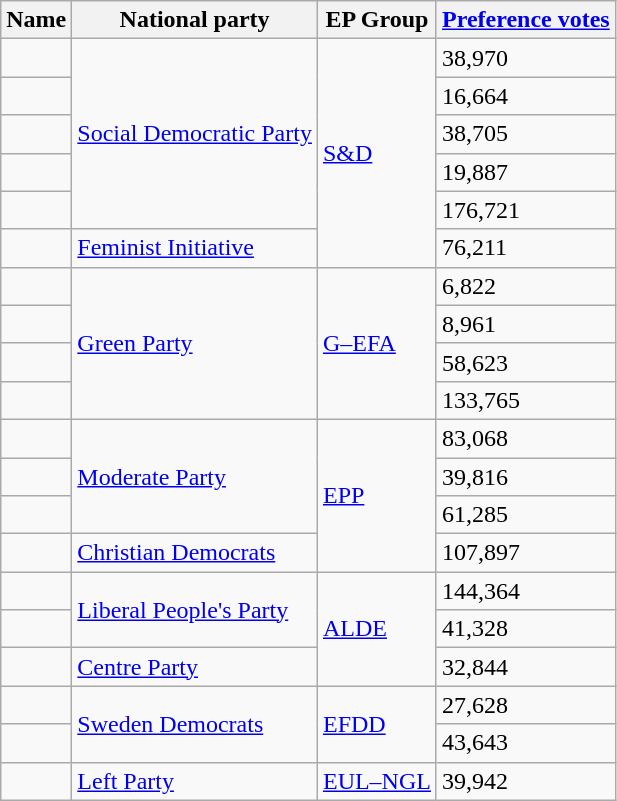<table class="sortable wikitable">
<tr>
<th>Name</th>
<th>National party</th>
<th>EP Group</th>
<th><a href='#'>Preference votes</a></th>
</tr>
<tr>
<td></td>
<td rowspan="5"> <a href='#'>Social Democratic Party</a></td>
<td rowspan="6"> <a href='#'>S&D</a></td>
<td>38,970</td>
</tr>
<tr>
<td></td>
<td>16,664</td>
</tr>
<tr>
<td></td>
<td>38,705</td>
</tr>
<tr>
<td></td>
<td>19,887</td>
</tr>
<tr>
<td></td>
<td>176,721</td>
</tr>
<tr>
<td></td>
<td> <a href='#'>Feminist Initiative</a></td>
<td>76,211</td>
</tr>
<tr>
<td></td>
<td rowspan="4"> <a href='#'>Green Party</a></td>
<td rowspan="4"> <a href='#'>G–EFA</a></td>
<td>6,822</td>
</tr>
<tr>
<td></td>
<td>8,961</td>
</tr>
<tr>
<td></td>
<td>58,623</td>
</tr>
<tr>
<td></td>
<td>133,765</td>
</tr>
<tr>
<td></td>
<td rowspan="3"> <a href='#'>Moderate Party</a></td>
<td rowspan="4"> <a href='#'>EPP</a></td>
<td>83,068</td>
</tr>
<tr>
<td></td>
<td>39,816</td>
</tr>
<tr>
<td></td>
<td>61,285</td>
</tr>
<tr>
<td></td>
<td> <a href='#'>Christian Democrats</a></td>
<td>107,897</td>
</tr>
<tr>
<td></td>
<td rowspan="2"> <a href='#'>Liberal People's Party</a></td>
<td rowspan="3"> <a href='#'>ALDE</a></td>
<td>144,364</td>
</tr>
<tr>
<td></td>
<td>41,328</td>
</tr>
<tr>
<td></td>
<td> <a href='#'>Centre Party</a></td>
<td>32,844</td>
</tr>
<tr>
<td></td>
<td rowspan="2"> <a href='#'>Sweden Democrats</a></td>
<td rowspan="2"> <a href='#'>EFDD</a></td>
<td>27,628</td>
</tr>
<tr>
<td></td>
<td>43,643</td>
</tr>
<tr>
<td></td>
<td> <a href='#'>Left Party</a></td>
<td> <a href='#'>EUL–NGL</a></td>
<td>39,942</td>
</tr>
</table>
